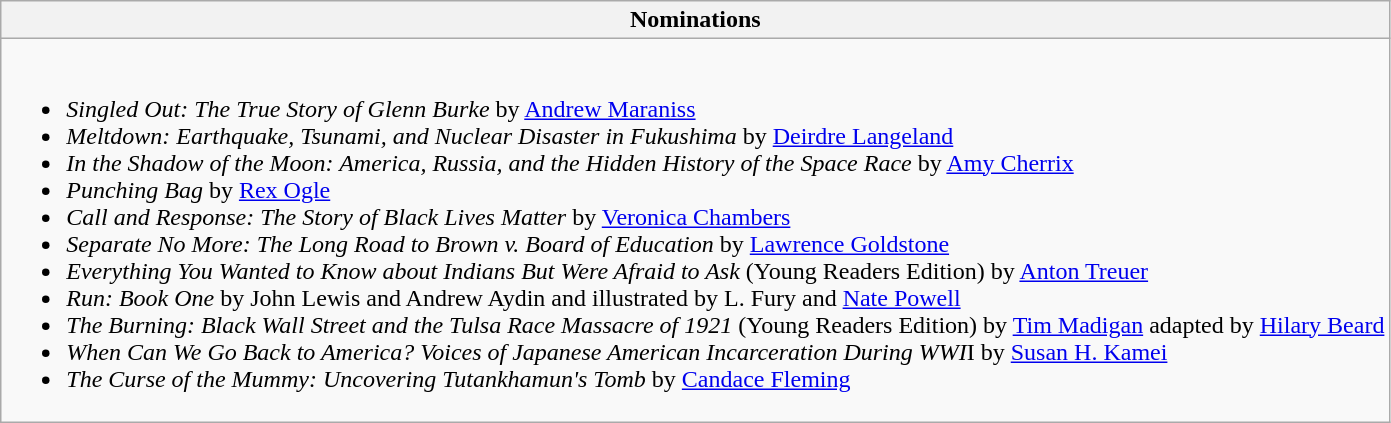<table class="wikitable mw-collapsible mw-collapsed">
<tr>
<th>Nominations</th>
</tr>
<tr>
<td><br><ul><li><em>Singled Out: The True Story of Glenn Burke</em> by <a href='#'>Andrew Maraniss</a></li><li><em>Meltdown: Earthquake, Tsunami, and Nuclear Disaster in Fukushima</em> by <a href='#'>Deirdre Langeland</a></li><li><em>In the Shadow of the Moon: America, Russia, and the Hidden History of the Space Race</em> by <a href='#'>Amy Cherrix</a></li><li><em>Punching Bag</em> by <a href='#'>Rex Ogle</a></li><li><em>Call and Response: The Story of Black Lives Matter</em> by <a href='#'>Veronica Chambers</a></li><li><em>Separate No More: The Long Road to Brown v. Board of Education</em> by <a href='#'>Lawrence Goldstone</a></li><li><em>Everything You Wanted to Know about Indians But Were Afraid to Ask</em> (Young Readers Edition) by <a href='#'>Anton Treuer</a></li><li><em>Run: Book One</em> by John Lewis and Andrew Aydin and illustrated by L. Fury and <a href='#'>Nate Powell</a></li><li><em>The Burning: Black Wall Street and the Tulsa Race Massacre of 1921</em> (Young Readers Edition) by <a href='#'>Tim Madigan</a> adapted by <a href='#'>Hilary Beard</a></li><li><em>When Can We Go Back to America? Voices of Japanese American Incarceration During WWI</em>I by <a href='#'>Susan H. Kamei</a></li><li><em>The Curse of the Mummy: Uncovering Tutankhamun's Tomb</em> by <a href='#'>Candace Fleming</a></li></ul></td>
</tr>
</table>
